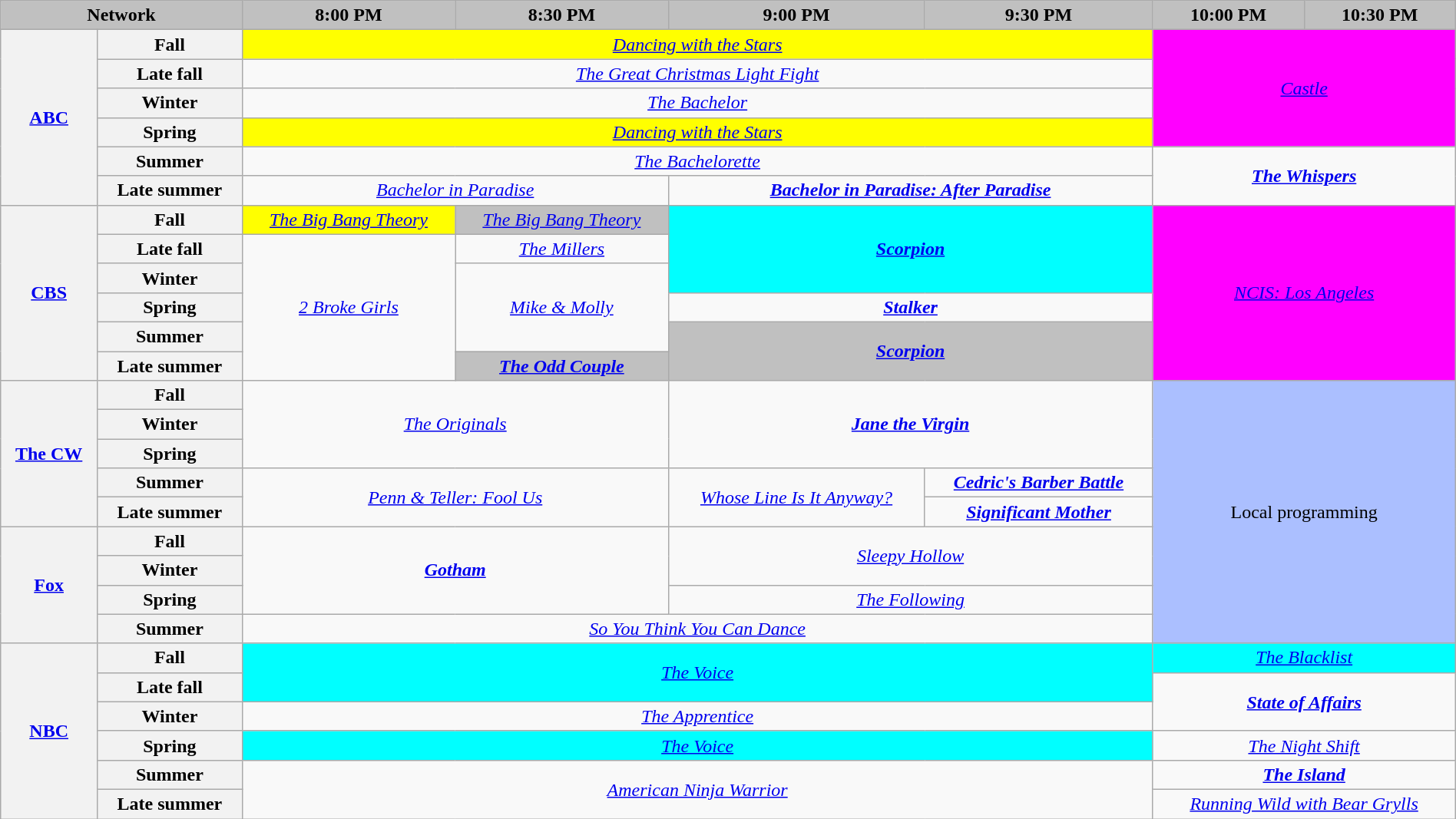<table class="wikitable" style="width:100%;margin-right:0;text-align:center">
<tr>
<th colspan="2" style="background-color:#C0C0C0;text-align:center">Network</th>
<th style="background-color:#C0C0C0;text-align:center">8:00 PM</th>
<th style="background-color:#C0C0C0;text-align:center">8:30 PM</th>
<th style="background-color:#C0C0C0;text-align:center">9:00 PM</th>
<th style="background-color:#C0C0C0;text-align:center">9:30 PM</th>
<th style="background-color:#C0C0C0;text-align:center">10:00 PM</th>
<th style="background-color:#C0C0C0;text-align:center">10:30 PM</th>
</tr>
<tr>
<th rowspan="6"><a href='#'>ABC</a></th>
<th>Fall</th>
<td style="background:#FFFF00;" colspan="4"><em><a href='#'>Dancing with the Stars</a></em> </td>
<td style="background:#FF00FF;" rowspan="4" colspan="4"><em><a href='#'>Castle</a></em> </td>
</tr>
<tr>
<th>Late fall</th>
<td colspan="4"><em><a href='#'>The Great Christmas Light Fight</a></em></td>
</tr>
<tr>
<th>Winter</th>
<td colspan="4"><em><a href='#'>The Bachelor</a></em></td>
</tr>
<tr>
<th>Spring</th>
<td style="background:#FFFF00;" colspan="4"><em><a href='#'>Dancing with the Stars</a></em> </td>
</tr>
<tr>
<th>Summer</th>
<td colspan="4"><em><a href='#'>The Bachelorette</a></em></td>
<td rowspan="2" colspan="2"><strong><em><a href='#'>The Whispers</a></em></strong></td>
</tr>
<tr>
<th>Late summer</th>
<td colspan="2"><em><a href='#'>Bachelor in Paradise</a></em></td>
<td colspan="2"><strong><em><a href='#'>Bachelor in Paradise: After Paradise</a></em></strong></td>
</tr>
<tr>
<th rowspan="6"><a href='#'>CBS</a></th>
<th>Fall</th>
<td style="background:#FFFF00;"><em><a href='#'>The Big Bang Theory</a></em> </td>
<td style="background:#C0C0C0;"><em><a href='#'>The Big Bang Theory</a></em> </td>
<td style="background:#00FFFF;" rowspan="3" colspan="2"><strong><em><a href='#'>Scorpion</a></em></strong> </td>
<td style="background:#FF00FF;" rowspan="6" colspan="2"><em><a href='#'>NCIS: Los Angeles</a></em> </td>
</tr>
<tr>
<th>Late fall</th>
<td rowspan="5"><em><a href='#'>2 Broke Girls</a></em></td>
<td><em><a href='#'>The Millers</a></em></td>
</tr>
<tr>
<th>Winter</th>
<td rowspan="3"><em><a href='#'>Mike & Molly</a></em></td>
</tr>
<tr>
<th>Spring</th>
<td colspan="2"><strong><em><a href='#'>Stalker</a></em></strong></td>
</tr>
<tr>
<th>Summer</th>
<td style="background:#C0C0C0;" rowspan="2" colspan="2"><strong><em><a href='#'>Scorpion</a></em></strong> </td>
</tr>
<tr>
<th>Late summer</th>
<td style="background:#C0C0C0;"><strong><em><a href='#'>The Odd Couple</a></em></strong> </td>
</tr>
<tr>
<th rowspan="5"><a href='#'>The CW</a></th>
<th>Fall</th>
<td colspan="2" rowspan="3"><em><a href='#'>The Originals</a></em></td>
<td colspan="2" rowspan="3"><strong><em><a href='#'>Jane the Virgin</a></em></strong></td>
<td style="background:#abbfff;" colspan="2" rowspan="9">Local programming</td>
</tr>
<tr>
<th>Winter</th>
</tr>
<tr>
<th>Spring</th>
</tr>
<tr>
<th>Summer</th>
<td colspan="2" rowspan="2"><em><a href='#'>Penn & Teller: Fool Us</a></em></td>
<td rowspan="2"><em><a href='#'>Whose Line Is It Anyway?</a></em></td>
<td><strong><em><a href='#'>Cedric's Barber Battle</a></em></strong></td>
</tr>
<tr>
<th>Late summer</th>
<td><strong><em><a href='#'>Significant Mother</a></em></strong></td>
</tr>
<tr>
<th rowspan="4"><a href='#'>Fox</a></th>
<th>Fall</th>
<td colspan="2" rowspan="3"><strong><em><a href='#'>Gotham</a></em></strong></td>
<td colspan="2" rowspan="2"><em><a href='#'>Sleepy Hollow</a></em></td>
</tr>
<tr>
<th>Winter</th>
</tr>
<tr>
<th>Spring</th>
<td colspan="2"><em><a href='#'>The Following</a></em></td>
</tr>
<tr>
<th>Summer</th>
<td colspan="4"><em><a href='#'>So You Think You Can Dance</a></em></td>
</tr>
<tr>
<th rowspan="6"><a href='#'>NBC</a></th>
<th>Fall</th>
<td style="background:#00FFFF;" rowspan="2" colspan="4"><em><a href='#'>The Voice</a></em> </td>
<td style="background:#00FFFF;" colspan="2"><em><a href='#'>The Blacklist</a></em> </td>
</tr>
<tr>
<th>Late fall</th>
<td rowspan="2" colspan="2"><strong><em><a href='#'>State of Affairs</a></em></strong></td>
</tr>
<tr>
<th>Winter</th>
<td colspan="4"><em><a href='#'>The Apprentice</a></em></td>
</tr>
<tr>
<th>Spring</th>
<td style="background:#00FFFF;" colspan="4"><em><a href='#'>The Voice</a></em> </td>
<td colspan="2"><em><a href='#'>The Night Shift</a></em></td>
</tr>
<tr>
<th>Summer</th>
<td rowspan="2" colspan="4"><em><a href='#'>American Ninja Warrior</a></em></td>
<td colspan="2"><strong><em><a href='#'>The Island</a></em></strong></td>
</tr>
<tr>
<th>Late summer</th>
<td colspan="2"><em><a href='#'>Running Wild with Bear Grylls</a></em></td>
</tr>
</table>
